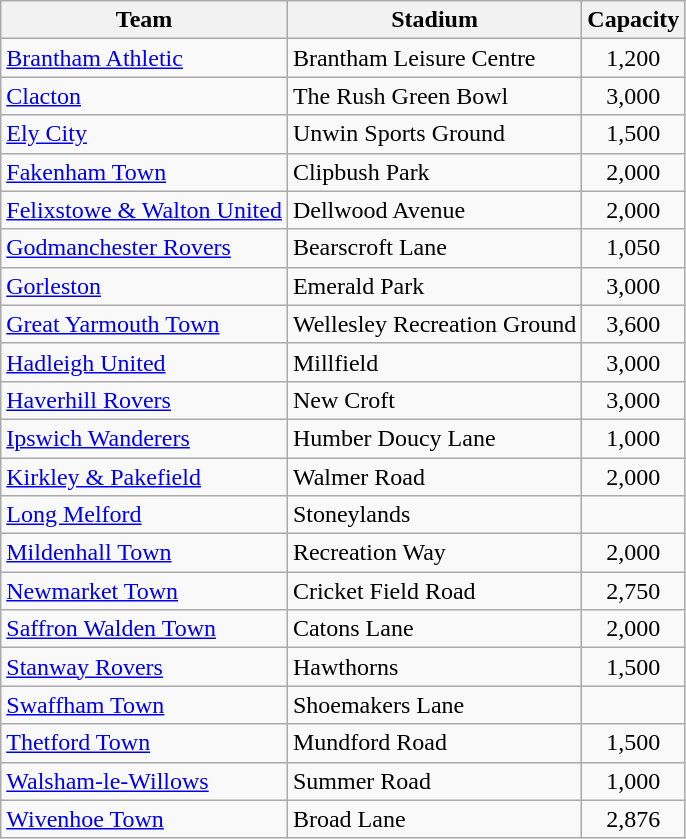<table class="wikitable sortable">
<tr>
<th>Team</th>
<th>Stadium</th>
<th>Capacity</th>
</tr>
<tr>
<td><a href='#'>Brantham Athletic</a></td>
<td>Brantham Leisure Centre</td>
<td style="text-align:center;">1,200</td>
</tr>
<tr>
<td><a href='#'>Clacton</a></td>
<td>The Rush Green Bowl</td>
<td style="text-align:center;">3,000</td>
</tr>
<tr>
<td><a href='#'>Ely City</a></td>
<td>Unwin Sports Ground</td>
<td style="text-align:center;">1,500</td>
</tr>
<tr>
<td><a href='#'>Fakenham Town</a></td>
<td>Clipbush Park</td>
<td style="text-align:center;">2,000</td>
</tr>
<tr>
<td><a href='#'>Felixstowe & Walton United</a></td>
<td>Dellwood Avenue</td>
<td style="text-align:center;">2,000</td>
</tr>
<tr>
<td><a href='#'>Godmanchester Rovers</a></td>
<td>Bearscroft Lane</td>
<td style="text-align:center;">1,050</td>
</tr>
<tr>
<td><a href='#'>Gorleston</a></td>
<td>Emerald Park</td>
<td style="text-align:center;">3,000</td>
</tr>
<tr>
<td><a href='#'>Great Yarmouth Town</a></td>
<td>Wellesley Recreation Ground</td>
<td style="text-align:center;">3,600</td>
</tr>
<tr>
<td><a href='#'>Hadleigh United</a></td>
<td>Millfield</td>
<td style="text-align:center;">3,000</td>
</tr>
<tr>
<td><a href='#'>Haverhill Rovers</a></td>
<td>New Croft</td>
<td style="text-align:center;">3,000</td>
</tr>
<tr>
<td><a href='#'>Ipswich Wanderers</a></td>
<td>Humber Doucy Lane</td>
<td style="text-align:center;">1,000</td>
</tr>
<tr>
<td><a href='#'>Kirkley & Pakefield</a></td>
<td>Walmer Road</td>
<td style="text-align:center;">2,000</td>
</tr>
<tr>
<td><a href='#'>Long Melford</a></td>
<td>Stoneylands</td>
<td style="text-align:center;"></td>
</tr>
<tr>
<td><a href='#'>Mildenhall Town</a></td>
<td>Recreation Way</td>
<td style="text-align:center;">2,000</td>
</tr>
<tr>
<td><a href='#'>Newmarket Town</a></td>
<td>Cricket Field Road</td>
<td style="text-align:center;">2,750</td>
</tr>
<tr>
<td><a href='#'>Saffron Walden Town</a></td>
<td>Catons Lane</td>
<td style="text-align:center;">2,000</td>
</tr>
<tr>
<td><a href='#'>Stanway Rovers</a></td>
<td>Hawthorns</td>
<td style="text-align:center;">1,500</td>
</tr>
<tr>
<td><a href='#'>Swaffham Town</a></td>
<td>Shoemakers Lane</td>
<td style="text-align:center;"></td>
</tr>
<tr>
<td><a href='#'>Thetford Town</a></td>
<td>Mundford Road</td>
<td style="text-align:center;">1,500</td>
</tr>
<tr>
<td><a href='#'>Walsham-le-Willows</a></td>
<td>Summer Road</td>
<td style="text-align:center;">1,000</td>
</tr>
<tr>
<td><a href='#'>Wivenhoe Town</a></td>
<td>Broad Lane</td>
<td style="text-align:center;">2,876</td>
</tr>
</table>
